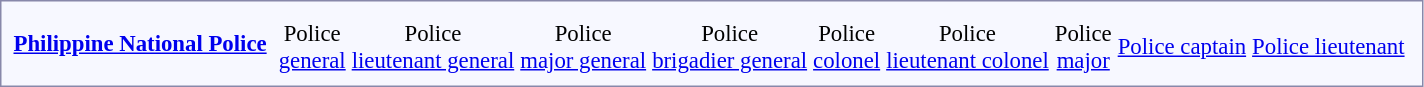<table style="border:1px solid #8888aa; background-color:#f7f8ff; padding:5px; font-size:95%; margin: 0px 12px 12px 0px;">
<tr style="text-align:center;">
<td rowspan=2><strong> <a href='#'>Philippine National Police</a></strong></td>
<td colspan=2 rowspan=2></td>
<td colspan=2></td>
<td colspan=2></td>
<td colspan=2></td>
<td colspan=2></td>
<td colspan=2></td>
<td colspan=2></td>
<td colspan=2></td>
<td colspan=2></td>
<td colspan=6></td>
<td colspan=12></td>
</tr>
<tr style="text-align:center;">
<td colspan=2>Police<br><a href='#'>general</a></td>
<td colspan=2>Police<br><a href='#'>lieutenant general</a></td>
<td colspan=2>Police<br><a href='#'>major general</a></td>
<td colspan=2>Police<br><a href='#'>brigadier general</a></td>
<td colspan=2>Police<br><a href='#'>colonel</a></td>
<td colspan=2>Police<br><a href='#'>lieutenant colonel</a></td>
<td colspan=2>Police<br><a href='#'>major</a></td>
<td colspan=2><a href='#'>Police captain</a></td>
<td colspan=6><a href='#'>Police lieutenant</a></td>
<td colspan=12></td>
</tr>
</table>
